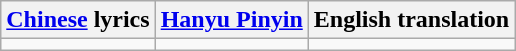<table class="wikitable">
<tr>
<th><a href='#'>Chinese</a> lyrics</th>
<th><a href='#'>Hanyu Pinyin</a></th>
<th>English translation</th>
</tr>
<tr>
<td></td>
<td></td>
<td></td>
</tr>
</table>
